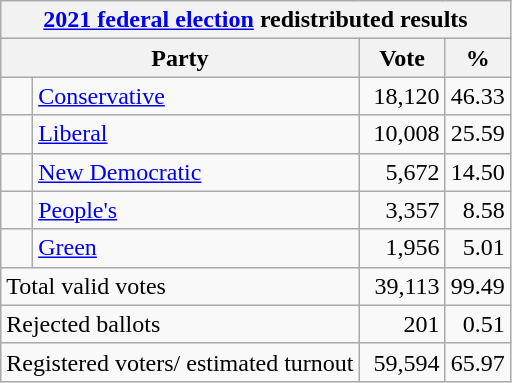<table class="wikitable">
<tr>
<th colspan="4"><a href='#'>2021 federal election</a> redistributed results</th>
</tr>
<tr>
<th bgcolor="#DDDDFF" width="130px" colspan="2">Party</th>
<th bgcolor="#DDDDFF" width="50px">Vote</th>
<th bgcolor="#DDDDFF" width="30px">%</th>
</tr>
<tr>
<td> </td>
<td><a href='#'>Conservative</a></td>
<td align=right>18,120</td>
<td align=right>46.33</td>
</tr>
<tr>
<td> </td>
<td><a href='#'>Liberal</a></td>
<td align=right>10,008</td>
<td align=right>25.59</td>
</tr>
<tr>
<td> </td>
<td><a href='#'>New Democratic</a></td>
<td align=right>5,672</td>
<td align=right>14.50</td>
</tr>
<tr>
<td> </td>
<td><a href='#'>People's</a></td>
<td align=right>3,357</td>
<td align=right>8.58</td>
</tr>
<tr>
<td> </td>
<td><a href='#'>Green</a></td>
<td align=right>1,956</td>
<td align=right>5.01</td>
</tr>
<tr>
<td colspan="2">Total valid votes</td>
<td align=right>39,113</td>
<td align=right>99.49</td>
</tr>
<tr>
<td colspan="2">Rejected ballots</td>
<td align=right>201</td>
<td align=right>0.51</td>
</tr>
<tr>
<td colspan="2">Registered voters/ estimated turnout</td>
<td align=right>59,594</td>
<td align=right>65.97</td>
</tr>
</table>
